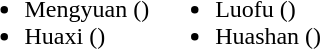<table>
<tr>
<td valign="top"><br><ul><li>Mengyuan ()</li><li>Huaxi  ()</li></ul></td>
<td valign="top"><br><ul><li>Luofu ()</li><li>Huashan ()</li></ul></td>
</tr>
</table>
